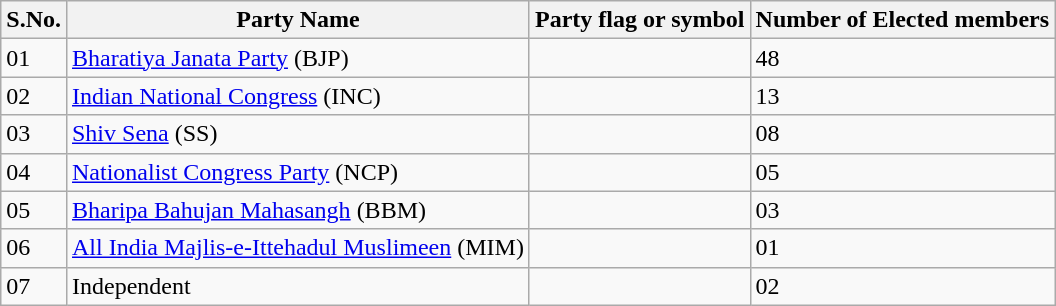<table class="sortable wikitable">
<tr>
<th>S.No.</th>
<th>Party Name</th>
<th>Party flag or symbol</th>
<th>Number of Elected members</th>
</tr>
<tr>
<td>01</td>
<td><a href='#'>Bharatiya Janata Party</a> (BJP)</td>
<td></td>
<td>48</td>
</tr>
<tr>
<td>02</td>
<td><a href='#'>Indian National Congress</a> (INC)</td>
<td></td>
<td>13</td>
</tr>
<tr>
<td>03</td>
<td><a href='#'>Shiv Sena</a> (SS)</td>
<td></td>
<td>08</td>
</tr>
<tr>
<td>04</td>
<td><a href='#'>Nationalist Congress Party</a> (NCP)</td>
<td></td>
<td>05</td>
</tr>
<tr>
<td>05</td>
<td><a href='#'>Bharipa Bahujan Mahasangh</a> (BBM)</td>
<td></td>
<td>03</td>
</tr>
<tr>
<td>06</td>
<td><a href='#'>All India Majlis-e-Ittehadul Muslimeen</a> (MIM)</td>
<td></td>
<td>01</td>
</tr>
<tr>
<td>07</td>
<td>Independent</td>
<td></td>
<td>02</td>
</tr>
</table>
